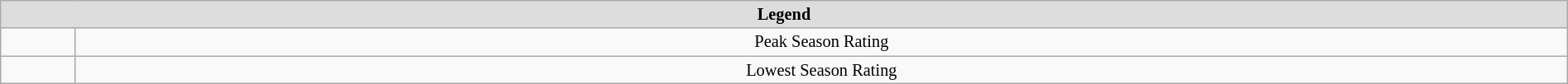<table class="wikitable" width="100%" style="font-size:85%; text-align:center;">
<tr>
<th style="background: #DDDDDD;" colspan="2">Legend</th>
</tr>
<tr>
<td></td>
<td>Peak Season Rating</td>
</tr>
<tr>
<td></td>
<td>Lowest Season Rating</td>
</tr>
</table>
